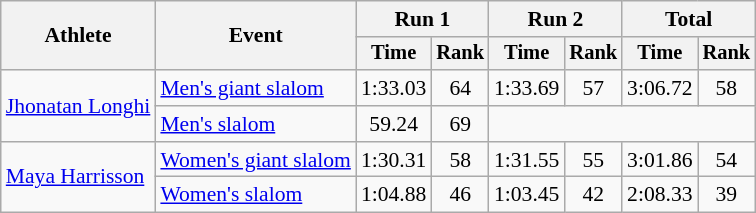<table class="wikitable" style="font-size:90%">
<tr>
<th rowspan=2>Athlete</th>
<th rowspan=2>Event</th>
<th colspan=2>Run 1</th>
<th colspan=2>Run 2</th>
<th colspan=2>Total</th>
</tr>
<tr style="font-size:95%">
<th>Time</th>
<th>Rank</th>
<th>Time</th>
<th>Rank</th>
<th>Time</th>
<th>Rank</th>
</tr>
<tr align=center>
<td align=left rowspan=2><a href='#'>Jhonatan Longhi</a></td>
<td align=left><a href='#'>Men's giant slalom</a></td>
<td>1:33.03</td>
<td>64</td>
<td>1:33.69</td>
<td>57</td>
<td>3:06.72</td>
<td>58</td>
</tr>
<tr align=center>
<td align=left><a href='#'>Men's slalom</a></td>
<td>59.24</td>
<td>69</td>
<td colspan=4></td>
</tr>
<tr align=center>
<td align=left rowspan=2><a href='#'>Maya Harrisson</a></td>
<td align=left><a href='#'>Women's giant slalom</a></td>
<td>1:30.31</td>
<td>58</td>
<td>1:31.55</td>
<td>55</td>
<td>3:01.86</td>
<td>54</td>
</tr>
<tr align=center>
<td align=left><a href='#'>Women's slalom</a></td>
<td>1:04.88</td>
<td>46</td>
<td>1:03.45</td>
<td>42</td>
<td>2:08.33</td>
<td>39</td>
</tr>
</table>
